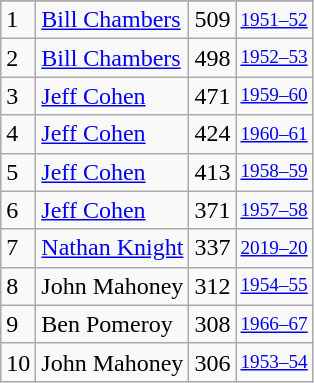<table class="wikitable">
<tr>
</tr>
<tr>
<td>1</td>
<td><a href='#'>Bill Chambers</a></td>
<td>509</td>
<td style="font-size:80%;"><a href='#'>1951–52</a></td>
</tr>
<tr>
<td>2</td>
<td><a href='#'>Bill Chambers</a></td>
<td>498</td>
<td style="font-size:80%;"><a href='#'>1952–53</a></td>
</tr>
<tr>
<td>3</td>
<td><a href='#'>Jeff Cohen</a></td>
<td>471</td>
<td style="font-size:80%;"><a href='#'>1959–60</a></td>
</tr>
<tr>
<td>4</td>
<td><a href='#'>Jeff Cohen</a></td>
<td>424</td>
<td style="font-size:80%;"><a href='#'>1960–61</a></td>
</tr>
<tr>
<td>5</td>
<td><a href='#'>Jeff Cohen</a></td>
<td>413</td>
<td style="font-size:80%;"><a href='#'>1958–59</a></td>
</tr>
<tr>
<td>6</td>
<td><a href='#'>Jeff Cohen</a></td>
<td>371</td>
<td style="font-size:80%;"><a href='#'>1957–58</a></td>
</tr>
<tr>
<td>7</td>
<td><a href='#'>Nathan Knight</a></td>
<td>337</td>
<td style="font-size:80%;"><a href='#'>2019–20</a></td>
</tr>
<tr>
<td>8</td>
<td>John Mahoney</td>
<td>312</td>
<td style="font-size:80%;"><a href='#'>1954–55</a></td>
</tr>
<tr>
<td>9</td>
<td>Ben Pomeroy</td>
<td>308</td>
<td style="font-size:80%;"><a href='#'>1966–67</a></td>
</tr>
<tr>
<td>10</td>
<td>John Mahoney</td>
<td>306</td>
<td style="font-size:80%;"><a href='#'>1953–54</a></td>
</tr>
</table>
